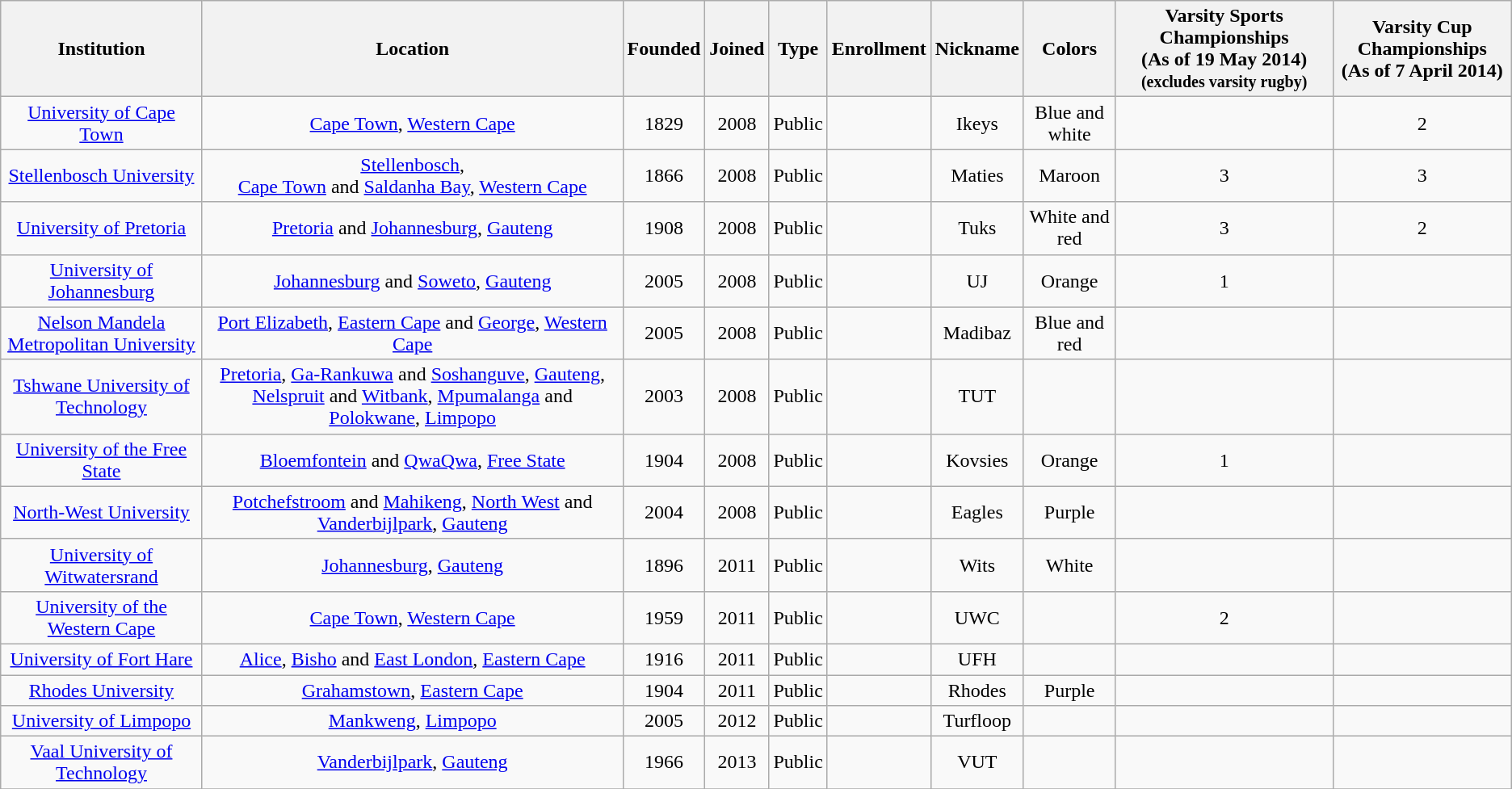<table class="wikitable sortable" style="text-align: center;">
<tr>
<th>Institution</th>
<th>Location</th>
<th>Founded</th>
<th>Joined</th>
<th>Type</th>
<th>Enrollment</th>
<th>Nickname</th>
<th>Colors</th>
<th>Varsity Sports Championships<br>(As of  19 May 2014)  <small>(excludes varsity rugby)</small></th>
<th>Varsity Cup Championships<br>(As of 7 April 2014)</th>
</tr>
<tr>
<td><a href='#'>University of Cape Town</a></td>
<td><a href='#'>Cape Town</a>, <a href='#'>Western Cape</a></td>
<td>1829</td>
<td>2008</td>
<td>Public</td>
<td></td>
<td>Ikeys</td>
<td>Blue and white</td>
<td></td>
<td>2</td>
</tr>
<tr>
<td><a href='#'>Stellenbosch University</a></td>
<td><a href='#'>Stellenbosch</a>, <br><a href='#'>Cape Town</a> and <a href='#'>Saldanha Bay</a>, <a href='#'>Western Cape</a></td>
<td>1866</td>
<td>2008</td>
<td>Public</td>
<td></td>
<td>Maties</td>
<td>Maroon</td>
<td>3</td>
<td>3</td>
</tr>
<tr>
<td><a href='#'>University of Pretoria</a></td>
<td><a href='#'>Pretoria</a> and <a href='#'>Johannesburg</a>, <a href='#'>Gauteng</a></td>
<td>1908</td>
<td>2008</td>
<td>Public</td>
<td></td>
<td>Tuks</td>
<td>White and red</td>
<td>3</td>
<td>2</td>
</tr>
<tr>
<td><a href='#'>University of Johannesburg</a></td>
<td><a href='#'>Johannesburg</a> and <a href='#'>Soweto</a>, <a href='#'>Gauteng</a></td>
<td>2005</td>
<td>2008</td>
<td>Public</td>
<td></td>
<td>UJ</td>
<td>Orange</td>
<td>1</td>
<td></td>
</tr>
<tr>
<td><a href='#'>Nelson Mandela Metropolitan University</a></td>
<td><a href='#'>Port Elizabeth</a>, <a href='#'>Eastern Cape</a> and <a href='#'>George</a>, <a href='#'>Western Cape</a></td>
<td>2005</td>
<td>2008</td>
<td>Public</td>
<td></td>
<td>Madibaz</td>
<td>Blue and red</td>
<td></td>
<td></td>
</tr>
<tr>
<td><a href='#'>Tshwane University of Technology</a></td>
<td><a href='#'>Pretoria</a>, <a href='#'>Ga-Rankuwa</a> and <a href='#'>Soshanguve</a>, <a href='#'>Gauteng</a>, <a href='#'>Nelspruit</a> and <a href='#'>Witbank</a>, <a href='#'>Mpumalanga</a> and <a href='#'>Polokwane</a>, <a href='#'>Limpopo</a></td>
<td>2003</td>
<td>2008</td>
<td>Public</td>
<td></td>
<td>TUT</td>
<td></td>
<td></td>
<td></td>
</tr>
<tr>
<td><a href='#'>University of the Free State</a></td>
<td><a href='#'>Bloemfontein</a> and <a href='#'>QwaQwa</a>, <a href='#'>Free State</a></td>
<td>1904</td>
<td>2008</td>
<td>Public</td>
<td></td>
<td>Kovsies</td>
<td>Orange</td>
<td>1</td>
<td></td>
</tr>
<tr>
<td><a href='#'>North-West University</a></td>
<td><a href='#'>Potchefstroom</a> and <a href='#'>Mahikeng</a>, <a href='#'>North West</a> and <a href='#'>Vanderbijlpark</a>, <a href='#'>Gauteng</a></td>
<td>2004</td>
<td>2008</td>
<td>Public</td>
<td></td>
<td>Eagles</td>
<td>Purple</td>
<td></td>
<td></td>
</tr>
<tr>
<td><a href='#'>University of Witwatersrand</a></td>
<td><a href='#'>Johannesburg</a>, <a href='#'>Gauteng</a></td>
<td>1896</td>
<td>2011</td>
<td>Public</td>
<td></td>
<td>Wits</td>
<td>White</td>
<td></td>
<td></td>
</tr>
<tr>
<td><a href='#'>University of the Western Cape</a></td>
<td><a href='#'>Cape Town</a>, <a href='#'>Western Cape</a></td>
<td>1959</td>
<td>2011</td>
<td>Public</td>
<td></td>
<td>UWC</td>
<td></td>
<td>2</td>
<td></td>
</tr>
<tr>
<td><a href='#'>University of Fort Hare</a></td>
<td><a href='#'>Alice</a>, <a href='#'>Bisho</a> and <a href='#'>East London</a>, <a href='#'>Eastern Cape</a></td>
<td>1916</td>
<td>2011</td>
<td>Public</td>
<td></td>
<td>UFH</td>
<td></td>
<td></td>
<td></td>
</tr>
<tr>
<td><a href='#'>Rhodes University</a></td>
<td><a href='#'>Grahamstown</a>, <a href='#'>Eastern Cape</a></td>
<td>1904</td>
<td>2011</td>
<td>Public</td>
<td></td>
<td>Rhodes</td>
<td>Purple</td>
<td></td>
<td></td>
</tr>
<tr>
<td><a href='#'>University of Limpopo</a></td>
<td><a href='#'>Mankweng</a>, <a href='#'>Limpopo</a></td>
<td>2005</td>
<td>2012</td>
<td>Public</td>
<td></td>
<td>Turfloop</td>
<td></td>
<td></td>
<td></td>
</tr>
<tr>
<td><a href='#'>Vaal University of Technology</a></td>
<td><a href='#'>Vanderbijlpark</a>, <a href='#'>Gauteng</a></td>
<td>1966</td>
<td>2013</td>
<td>Public</td>
<td></td>
<td>VUT</td>
<td></td>
<td></td>
<td></td>
</tr>
<tr>
</tr>
</table>
